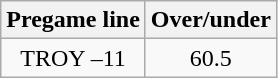<table class="wikitable">
<tr align="center">
<th style=>Pregame line</th>
<th style=>Over/under</th>
</tr>
<tr align="center">
<td>TROY –11</td>
<td>60.5</td>
</tr>
</table>
